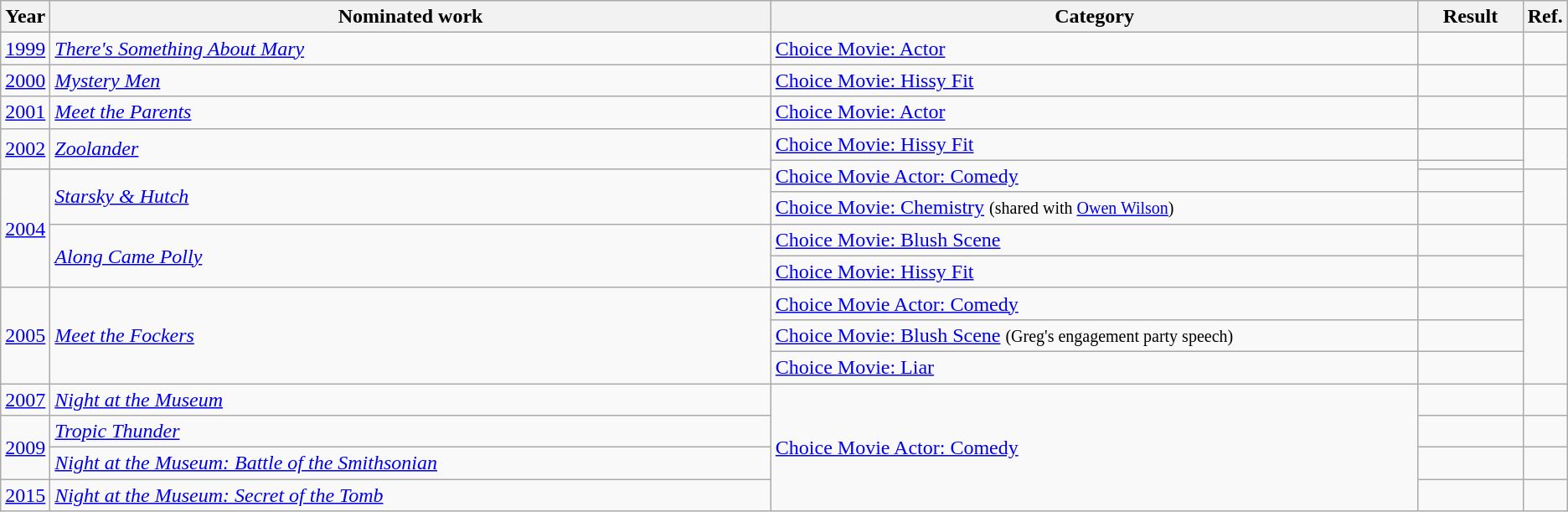<table class=wikitable>
<tr>
<th scope="col" style="width:1em;">Year</th>
<th scope="col" style="width:39em;">Nominated work</th>
<th scope="col" style="width:35em;">Category</th>
<th scope="col" style="width:5em;">Result</th>
<th scope="col" style="width:1em;">Ref.</th>
</tr>
<tr>
<td><a href='#'>1999</a></td>
<td><em><a href='#'>There's Something About Mary</a></em></td>
<td><a href='#'>Choice Movie: Actor</a></td>
<td></td>
<td></td>
</tr>
<tr>
<td><a href='#'>2000</a></td>
<td><em><a href='#'>Mystery Men</a></em></td>
<td><a href='#'>Choice Movie: Hissy Fit</a></td>
<td></td>
<td></td>
</tr>
<tr>
<td><a href='#'>2001</a></td>
<td><em><a href='#'>Meet the Parents</a></em></td>
<td><a href='#'>Choice Movie: Actor</a></td>
<td></td>
<td></td>
</tr>
<tr>
<td rowspan="2"><a href='#'>2002</a></td>
<td rowspan="2"><em><a href='#'>Zoolander</a></em></td>
<td><a href='#'>Choice Movie: Hissy Fit</a></td>
<td></td>
<td rowspan="2"></td>
</tr>
<tr>
<td rowspan="2"><a href='#'>Choice Movie Actor: Comedy</a></td>
<td></td>
</tr>
<tr>
<td rowspan="4"><a href='#'>2004</a></td>
<td rowspan="2"><em><a href='#'>Starsky & Hutch</a></em></td>
<td></td>
<td rowspan="2"></td>
</tr>
<tr>
<td><a href='#'>Choice Movie: Chemistry</a> <small>(shared with <a href='#'>Owen Wilson</a>)</small></td>
<td></td>
</tr>
<tr>
<td rowspan="2"><em><a href='#'>Along Came Polly</a></em></td>
<td><a href='#'>Choice Movie: Blush Scene</a></td>
<td></td>
<td rowspan="2"></td>
</tr>
<tr>
<td><a href='#'>Choice Movie: Hissy Fit</a></td>
<td></td>
</tr>
<tr>
<td rowspan="3"><a href='#'>2005</a></td>
<td rowspan="3"><em><a href='#'>Meet the Fockers</a></em></td>
<td><a href='#'>Choice Movie Actor: Comedy</a></td>
<td></td>
<td rowspan="3"></td>
</tr>
<tr>
<td><a href='#'>Choice Movie: Blush Scene</a> <small>(Greg's engagement party speech)</small></td>
<td></td>
</tr>
<tr>
<td><a href='#'>Choice Movie: Liar</a></td>
<td></td>
</tr>
<tr>
<td><a href='#'>2007</a></td>
<td><em><a href='#'>Night at the Museum</a></em></td>
<td rowspan="4"><a href='#'>Choice Movie Actor: Comedy</a></td>
<td></td>
<td></td>
</tr>
<tr>
<td rowspan="2"><a href='#'>2009</a></td>
<td><em><a href='#'>Tropic Thunder</a></em></td>
<td></td>
<td></td>
</tr>
<tr>
<td><em><a href='#'>Night at the Museum: Battle of the Smithsonian</a></em></td>
<td></td>
<td></td>
</tr>
<tr>
<td><a href='#'>2015</a></td>
<td><em><a href='#'>Night at the Museum: Secret of the Tomb</a></em></td>
<td></td>
<td></td>
</tr>
</table>
